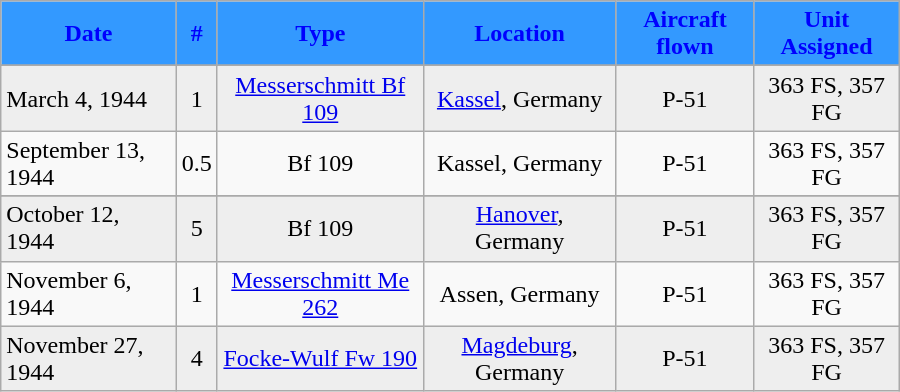<table class="wikitable" style="margin:auto; width:600px;">
<tr style="color:blue;">
<th style="background:#39f;">Date</th>
<th style="background:#39f;">#</th>
<th style="background:#39f;">Type</th>
<th style="background:#39f;">Location</th>
<th style="background:#39f;">Aircraft flown</th>
<th style="background:#39f;">Unit Assigned</th>
</tr>
<tr>
</tr>
<tr style="background: #eeeeee;">
<td>March 4, 1944</td>
<td align=center>1</td>
<td align=center><a href='#'>Messerschmitt Bf 109</a></td>
<td align=center><a href='#'>Kassel</a>, Germany</td>
<td align=center>P-51</td>
<td align=center>363 FS, 357 FG</td>
</tr>
<tr>
<td>September 13, 1944</td>
<td align=center>0.5</td>
<td align=center>Bf 109</td>
<td align=center>Kassel, Germany</td>
<td align=center>P-51</td>
<td align=center>363 FS, 357 FG</td>
</tr>
<tr>
</tr>
<tr style="background: #eeeeee;">
<td>October 12, 1944</td>
<td align=center>5</td>
<td align=center>Bf 109</td>
<td align=center><a href='#'>Hanover</a>, Germany</td>
<td align=center>P-51</td>
<td align=center>363 FS, 357 FG</td>
</tr>
<tr>
<td>November 6, 1944</td>
<td align=center>1</td>
<td align=center><a href='#'>Messerschmitt Me 262</a></td>
<td align=center>Assen, Germany</td>
<td align=center>P-51</td>
<td align=center>363 FS, 357 FG</td>
</tr>
<tr style="background: #eeeeee;">
<td>November 27, 1944</td>
<td align=center>4</td>
<td align=center><a href='#'>Focke-Wulf Fw 190</a></td>
<td align=center><a href='#'>Magdeburg</a>, Germany</td>
<td align=center>P-51</td>
<td align=center>363 FS, 357 FG</td>
</tr>
</table>
